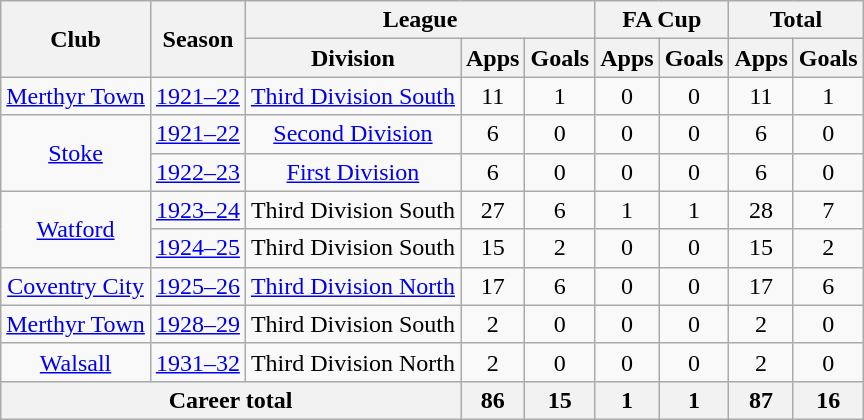<table class="wikitable" style="text-align: center;">
<tr>
<th rowspan="2">Club</th>
<th rowspan="2">Season</th>
<th colspan="3">League</th>
<th colspan="2">FA Cup</th>
<th colspan="2">Total</th>
</tr>
<tr>
<th>Division</th>
<th>Apps</th>
<th>Goals</th>
<th>Apps</th>
<th>Goals</th>
<th>Apps</th>
<th>Goals</th>
</tr>
<tr>
<td><a href='#'>Merthyr Town</a></td>
<td><a href='#'>1921–22</a></td>
<td><a href='#'>Third Division South</a></td>
<td>11</td>
<td>1</td>
<td>0</td>
<td>0</td>
<td>11</td>
<td>1</td>
</tr>
<tr>
<td rowspan="2"><a href='#'>Stoke</a></td>
<td><a href='#'>1921–22</a></td>
<td><a href='#'>Second Division</a></td>
<td>6</td>
<td>0</td>
<td>0</td>
<td>0</td>
<td>6</td>
<td>0</td>
</tr>
<tr>
<td><a href='#'>1922–23</a></td>
<td><a href='#'>First Division</a></td>
<td>6</td>
<td>0</td>
<td>0</td>
<td>0</td>
<td>6</td>
<td>0</td>
</tr>
<tr>
<td rowspan="2"><a href='#'>Watford</a></td>
<td><a href='#'>1923–24</a></td>
<td>Third Division South</td>
<td>27</td>
<td>6</td>
<td>1</td>
<td>1</td>
<td>28</td>
<td>7</td>
</tr>
<tr>
<td><a href='#'>1924–25</a></td>
<td>Third Division South</td>
<td>15</td>
<td>2</td>
<td>0</td>
<td>0</td>
<td>15</td>
<td>2</td>
</tr>
<tr>
<td><a href='#'>Coventry City</a></td>
<td><a href='#'>1925–26</a></td>
<td><a href='#'>Third Division North</a></td>
<td>17</td>
<td>6</td>
<td>0</td>
<td>0</td>
<td>17</td>
<td>6</td>
</tr>
<tr>
<td><a href='#'>Merthyr Town</a></td>
<td><a href='#'>1928–29</a></td>
<td>Third Division South</td>
<td>2</td>
<td>0</td>
<td>0</td>
<td>0</td>
<td>2</td>
<td>0</td>
</tr>
<tr>
<td><a href='#'>Walsall</a></td>
<td><a href='#'>1931–32</a></td>
<td>Third Division North</td>
<td>2</td>
<td>0</td>
<td>0</td>
<td>0</td>
<td>2</td>
<td>0</td>
</tr>
<tr>
<th colspan="3">Career total</th>
<th>86</th>
<th>15</th>
<th>1</th>
<th>1</th>
<th>87</th>
<th>16</th>
</tr>
</table>
